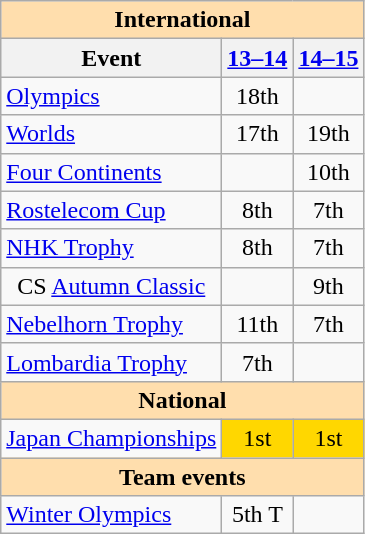<table class="wikitable" style="text-align:center">
<tr>
<th style="background-color: #ffdead; " colspan=3 align=center>International</th>
</tr>
<tr>
<th>Event</th>
<th><a href='#'>13–14</a></th>
<th><a href='#'>14–15</a></th>
</tr>
<tr>
<td align=left><a href='#'>Olympics</a></td>
<td>18th</td>
<td></td>
</tr>
<tr>
<td align=left><a href='#'>Worlds</a></td>
<td>17th</td>
<td>19th</td>
</tr>
<tr>
<td align=left><a href='#'>Four Continents</a></td>
<td></td>
<td>10th</td>
</tr>
<tr>
<td align=left> <a href='#'>Rostelecom Cup</a></td>
<td>8th</td>
<td>7th</td>
</tr>
<tr>
<td align=left> <a href='#'>NHK Trophy</a></td>
<td>8th</td>
<td>7th</td>
</tr>
<tr>
<td>CS <a href='#'>Autumn Classic</a></td>
<td></td>
<td>9th</td>
</tr>
<tr>
<td align="left"> <a href='#'>Nebelhorn Trophy</a></td>
<td>11th</td>
<td>7th</td>
</tr>
<tr>
<td align=left><a href='#'>Lombardia Trophy</a></td>
<td>7th</td>
<td></td>
</tr>
<tr>
<th style="background-color: #ffdead; " colspan=3 align=center>National</th>
</tr>
<tr>
<td align=left><a href='#'>Japan Championships</a></td>
<td bgcolor=gold>1st</td>
<td bgcolor=gold>1st</td>
</tr>
<tr>
<th style="background-color: #ffdead; " colspan=3 align=center>Team events</th>
</tr>
<tr>
<td align=left><a href='#'>Winter Olympics</a></td>
<td>5th T</td>
<td></td>
</tr>
</table>
